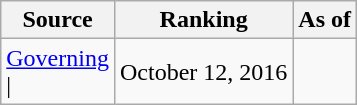<table class="wikitable" style="text-align:center">
<tr>
<th>Source</th>
<th>Ranking</th>
<th>As of</th>
</tr>
<tr>
<td align=left><a href='#'>Governing</a><br>| </td>
<td>October 12, 2016</td>
</tr>
</table>
